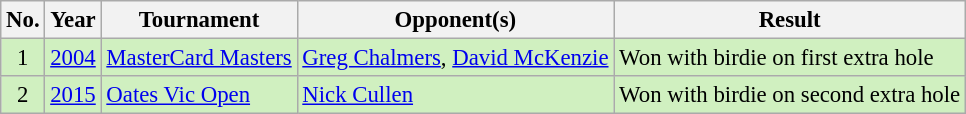<table class="wikitable" style="font-size:95%;">
<tr>
<th>No.</th>
<th>Year</th>
<th>Tournament</th>
<th>Opponent(s)</th>
<th>Result</th>
</tr>
<tr style="background:#D0F0C0;">
<td align=center>1</td>
<td><a href='#'>2004</a></td>
<td><a href='#'>MasterCard Masters</a></td>
<td> <a href='#'>Greg Chalmers</a>,  <a href='#'>David McKenzie</a></td>
<td>Won with birdie on first extra hole</td>
</tr>
<tr style="background:#D0F0C0;">
<td align=center>2</td>
<td><a href='#'>2015</a></td>
<td><a href='#'>Oates Vic Open</a></td>
<td> <a href='#'>Nick Cullen</a></td>
<td>Won with birdie on second extra hole</td>
</tr>
</table>
